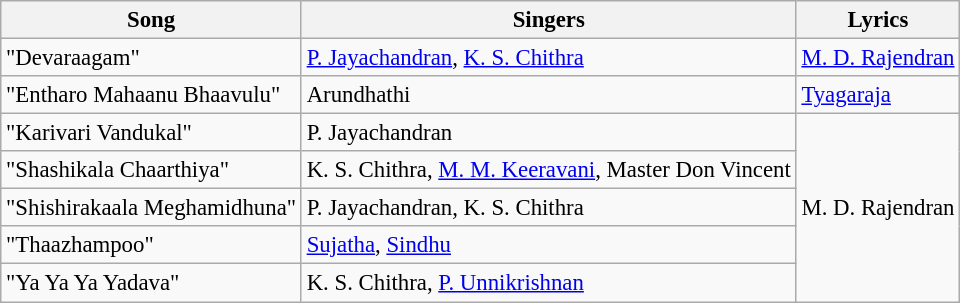<table class="wikitable" style="font-size:95%;">
<tr>
<th>Song</th>
<th>Singers</th>
<th>Lyrics</th>
</tr>
<tr>
<td>"Devaraagam"</td>
<td><a href='#'>P. Jayachandran</a>, <a href='#'>K. S. Chithra</a></td>
<td><a href='#'>M. D. Rajendran</a></td>
</tr>
<tr>
<td>"Entharo Mahaanu Bhaavulu"</td>
<td>Arundhathi</td>
<td><a href='#'>Tyagaraja</a></td>
</tr>
<tr>
<td>"Karivari Vandukal"</td>
<td>P. Jayachandran</td>
<td rowspan="5">M. D. Rajendran</td>
</tr>
<tr>
<td>"Shashikala Chaarthiya"</td>
<td>K. S. Chithra, <a href='#'>M. M. Keeravani</a>, Master Don Vincent</td>
</tr>
<tr>
<td>"Shishirakaala Meghamidhuna"</td>
<td>P. Jayachandran, K. S. Chithra</td>
</tr>
<tr>
<td>"Thaazhampoo"</td>
<td><a href='#'>Sujatha</a>, <a href='#'>Sindhu</a></td>
</tr>
<tr>
<td>"Ya Ya Ya Yadava"</td>
<td>K. S. Chithra, <a href='#'>P. Unnikrishnan</a></td>
</tr>
</table>
